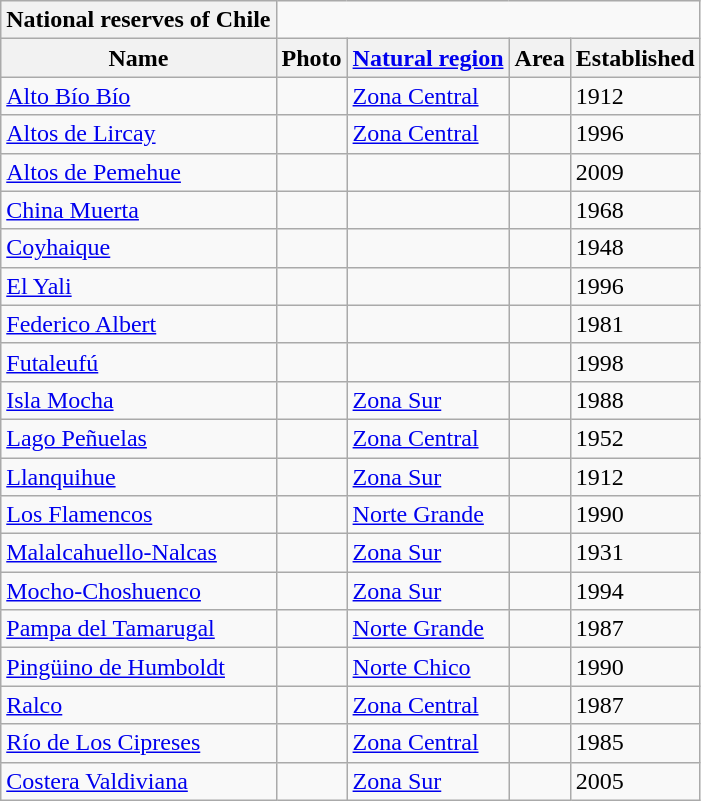<table class="wikitable collapsible autocollapse sortable">
<tr>
<th>National reserves of Chile</th>
</tr>
<tr>
<th>Name</th>
<th class="unsortable">Photo</th>
<th><a href='#'>Natural region</a></th>
<th>Area</th>
<th>Established</th>
</tr>
<tr>
<td><a href='#'>Alto Bío Bío</a></td>
<td></td>
<td><a href='#'>Zona Central</a></td>
<td></td>
<td>1912</td>
</tr>
<tr>
<td><a href='#'>Altos de Lircay</a></td>
<td></td>
<td><a href='#'>Zona Central</a></td>
<td></td>
<td>1996</td>
</tr>
<tr>
<td><a href='#'>Altos de Pemehue</a></td>
<td></td>
<td></td>
<td></td>
<td>2009</td>
</tr>
<tr>
<td><a href='#'>China Muerta</a></td>
<td></td>
<td></td>
<td></td>
<td>1968</td>
</tr>
<tr>
<td><a href='#'>Coyhaique</a></td>
<td></td>
<td></td>
<td></td>
<td>1948</td>
</tr>
<tr>
<td><a href='#'>El Yali</a></td>
<td></td>
<td></td>
<td></td>
<td>1996</td>
</tr>
<tr>
<td><a href='#'>Federico Albert</a></td>
<td></td>
<td></td>
<td></td>
<td>1981</td>
</tr>
<tr>
<td><a href='#'>Futaleufú</a></td>
<td></td>
<td></td>
<td></td>
<td>1998</td>
</tr>
<tr>
<td><a href='#'>Isla Mocha</a></td>
<td></td>
<td><a href='#'>Zona Sur</a></td>
<td></td>
<td>1988</td>
</tr>
<tr>
<td><a href='#'>Lago Peñuelas</a></td>
<td></td>
<td><a href='#'>Zona Central</a></td>
<td></td>
<td>1952</td>
</tr>
<tr>
<td><a href='#'>Llanquihue</a></td>
<td></td>
<td><a href='#'>Zona Sur</a></td>
<td></td>
<td>1912</td>
</tr>
<tr>
<td><a href='#'>Los Flamencos</a></td>
<td></td>
<td><a href='#'>Norte Grande</a></td>
<td></td>
<td>1990</td>
</tr>
<tr>
<td><a href='#'>Malalcahuello-Nalcas</a></td>
<td></td>
<td><a href='#'>Zona Sur</a></td>
<td></td>
<td>1931</td>
</tr>
<tr>
<td><a href='#'>Mocho-Choshuenco</a></td>
<td></td>
<td><a href='#'>Zona Sur</a></td>
<td></td>
<td>1994</td>
</tr>
<tr>
<td><a href='#'>Pampa del Tamarugal</a></td>
<td></td>
<td><a href='#'>Norte Grande</a></td>
<td></td>
<td>1987</td>
</tr>
<tr>
<td><a href='#'>Pingüino de Humboldt</a></td>
<td></td>
<td><a href='#'>Norte Chico</a></td>
<td></td>
<td>1990</td>
</tr>
<tr>
<td><a href='#'>Ralco</a></td>
<td></td>
<td><a href='#'>Zona Central</a></td>
<td></td>
<td>1987</td>
</tr>
<tr>
<td><a href='#'>Río de Los Cipreses</a></td>
<td></td>
<td><a href='#'>Zona Central</a></td>
<td></td>
<td>1985</td>
</tr>
<tr>
<td><a href='#'>Costera Valdiviana</a></td>
<td></td>
<td><a href='#'>Zona Sur</a></td>
<td></td>
<td>2005</td>
</tr>
</table>
